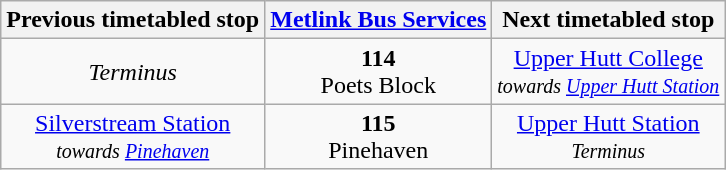<table class="wikitable">
<tr>
<th>Previous timetabled stop</th>
<th><a href='#'>Metlink Bus Services</a></th>
<th>Next timetabled stop</th>
</tr>
<tr>
<td align="center"><em>Terminus</em></td>
<td align="center"><span><strong>114</strong></span><br>Poets Block</td>
<td align="center"><a href='#'>Upper Hutt College</a><br><small><em>towards <a href='#'>Upper Hutt Station</a></em></small></td>
</tr>
<tr>
<td align="center"><a href='#'>Silverstream Station</a><br><small><em>towards <a href='#'>Pinehaven</a></em></small></td>
<td align="center"><span><strong>115</strong></span><br>Pinehaven</td>
<td align="center"><a href='#'>Upper Hutt Station</a><br><small><em>Terminus</em></small></td>
</tr>
</table>
